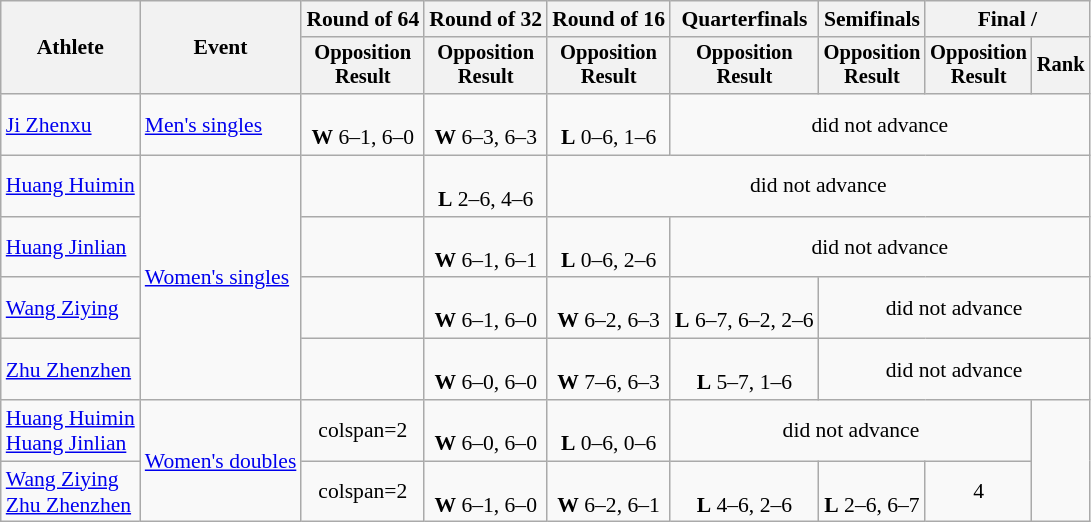<table class="wikitable" style="font-size:90%;">
<tr>
<th rowspan=2>Athlete</th>
<th rowspan=2>Event</th>
<th>Round of 64</th>
<th>Round of 32</th>
<th>Round of 16</th>
<th>Quarterfinals</th>
<th>Semifinals</th>
<th colspan=2>Final / </th>
</tr>
<tr style="font-size:95%">
<th>Opposition<br>Result</th>
<th>Opposition<br>Result</th>
<th>Opposition<br>Result</th>
<th>Opposition<br>Result</th>
<th>Opposition<br>Result</th>
<th>Opposition<br>Result</th>
<th>Rank</th>
</tr>
<tr align=center>
<td align=left><a href='#'>Ji Zhenxu</a></td>
<td align=left><a href='#'>Men's singles</a></td>
<td><br><strong>W</strong> 6–1, 6–0</td>
<td><br><strong>W</strong> 6–3, 6–3</td>
<td><br><strong>L</strong> 0–6, 1–6</td>
<td colspan=4>did not advance</td>
</tr>
<tr align=center>
<td align=left><a href='#'>Huang Huimin</a></td>
<td rowspan=4 align=left><a href='#'>Women's singles</a></td>
<td></td>
<td><br><strong>L</strong> 2–6, 4–6</td>
<td colspan=5>did not advance</td>
</tr>
<tr align=center>
<td align=left><a href='#'>Huang Jinlian</a></td>
<td></td>
<td><br><strong>W</strong> 6–1, 6–1</td>
<td><br><strong>L</strong> 0–6, 2–6</td>
<td colspan=4>did not advance</td>
</tr>
<tr align=center>
<td align=left><a href='#'>Wang Ziying</a></td>
<td></td>
<td><br><strong>W</strong> 6–1, 6–0</td>
<td><br><strong>W</strong> 6–2, 6–3</td>
<td><br><strong>L</strong> 6–7, 6–2, 2–6</td>
<td colspan=3>did not advance</td>
</tr>
<tr align=center>
<td align=left><a href='#'>Zhu Zhenzhen</a></td>
<td></td>
<td><br><strong>W</strong> 6–0, 6–0</td>
<td><br><strong>W</strong> 7–6, 6–3</td>
<td><br><strong>L</strong> 5–7, 1–6</td>
<td colspan=3>did not advance</td>
</tr>
<tr align=center>
<td align=left><a href='#'>Huang Huimin</a><br><a href='#'>Huang Jinlian</a></td>
<td rowspan=2 align=left><a href='#'>Women's doubles</a></td>
<td>colspan=2 </td>
<td><br><strong>W</strong> 6–0, 6–0</td>
<td><br><strong>L</strong> 0–6, 0–6</td>
<td colspan=3>did not advance</td>
</tr>
<tr align=center>
<td align=left><a href='#'>Wang Ziying</a><br><a href='#'>Zhu Zhenzhen</a></td>
<td>colspan=2 </td>
<td><br><strong>W</strong> 6–1, 6–0</td>
<td><br><strong>W</strong> 6–2, 6–1</td>
<td><br><strong>L</strong> 4–6, 2–6</td>
<td><br><strong>L</strong> 2–6, 6–7</td>
<td>4</td>
</tr>
</table>
